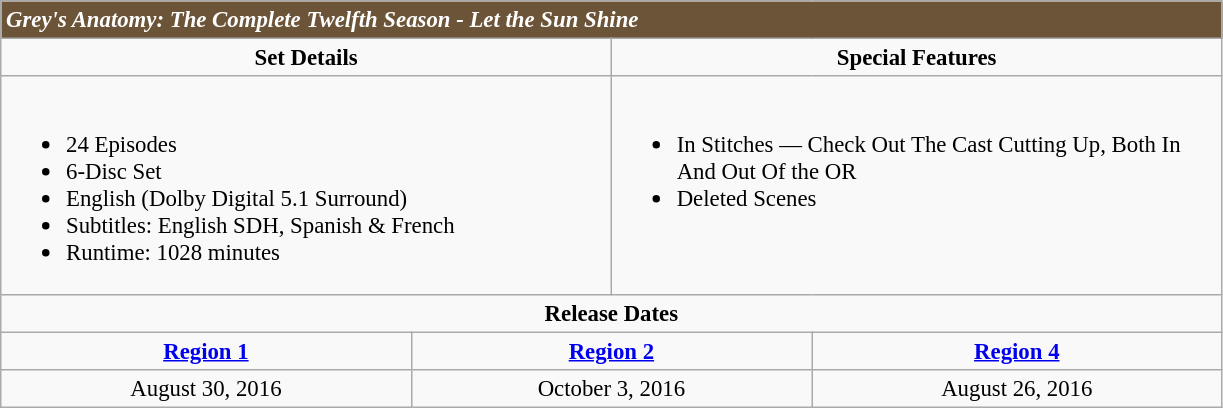<table class="wikitable" style="font-size:95%;">
<tr style="background-color:#6C5438; color: white;">
<td colspan="6"><span> <strong><em>Grey's Anatomy: The Complete Twelfth  Season - Let the Sun Shine</em></strong></span></td>
</tr>
<tr style="vertical-align:top; text-align:center;">
<td style="width:400px;" colspan="3"><strong>Set Details</strong></td>
<td style="width:400px; " colspan="3"><strong>Special Features</strong></td>
</tr>
<tr valign="top">
<td colspan="3"  style="text-align:left; width:400px;"><br><ul><li>24 Episodes</li><li>6-Disc Set</li><li>English (Dolby Digital 5.1 Surround)</li><li>Subtitles: English SDH, Spanish & French</li><li>Runtime: 1028 minutes</li></ul></td>
<td colspan="3"  style="text-align:left; width:400px;"><br><ul><li>In Stitches — Check Out The Cast Cutting Up, Both In And Out Of the OR</li><li>Deleted Scenes</li></ul></td>
</tr>
<tr>
<td colspan="6" style="text-align:center;"><strong>Release Dates</strong></td>
</tr>
<tr>
<td colspan="2" style="text-align:center;"><strong><a href='#'>Region 1</a></strong></td>
<td colspan="2" style="text-align:center;"><strong><a href='#'>Region 2</a></strong></td>
<td colspan="2" style="text-align:center;"><strong><a href='#'>Region 4</a></strong></td>
</tr>
<tr style="text-align:center;">
<td colspan="2">August 30, 2016</td>
<td colspan="2">October 3, 2016</td>
<td colspan="2">August 26, 2016 </td>
</tr>
</table>
